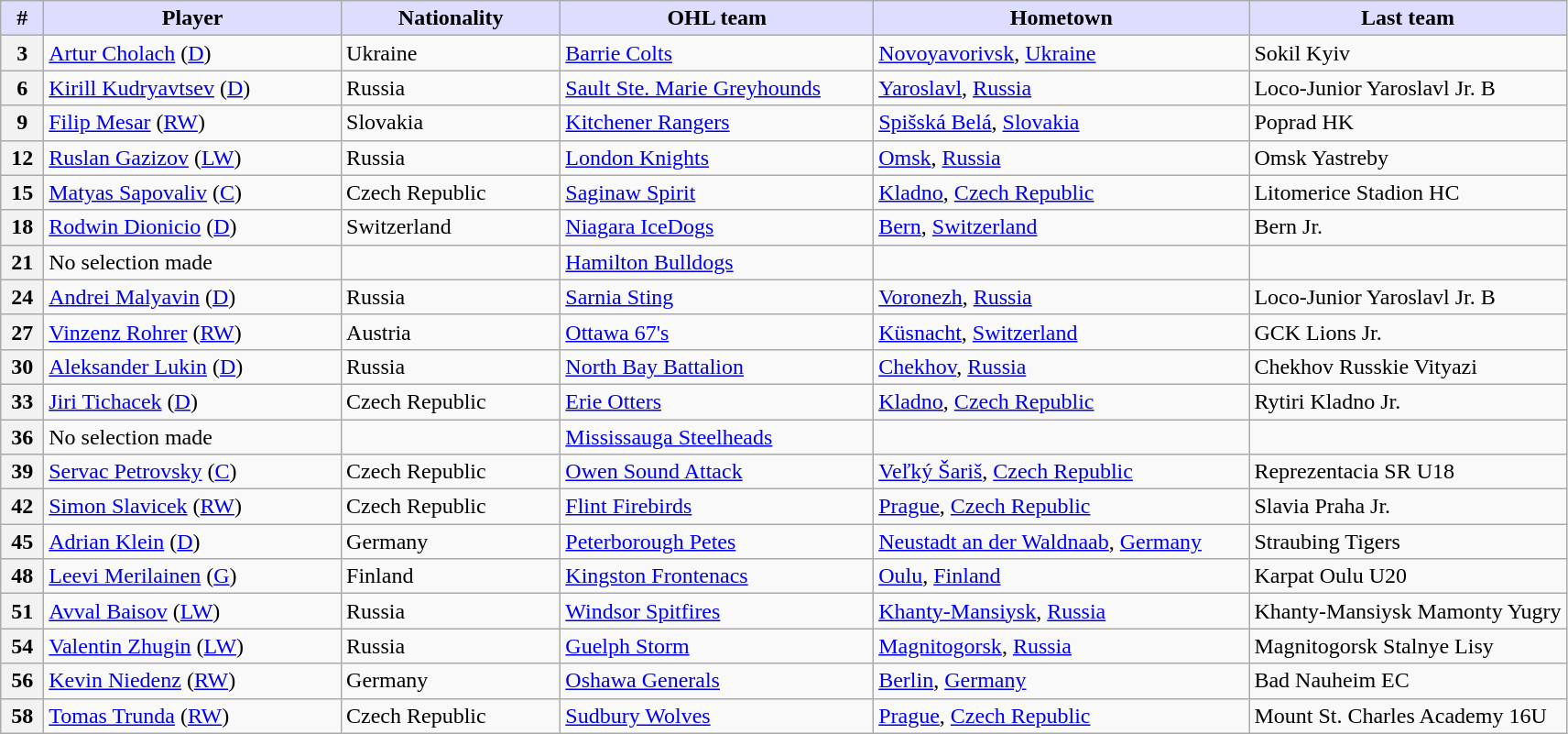<table class="wikitable">
<tr>
<th style="background:#ddf; width:2.75%;">#</th>
<th style="background:#ddf; width:19.0%;">Player</th>
<th style="background:#ddf; width:14.0%;">Nationality</th>
<th style="background:#ddf; width:20.0%;">OHL team</th>
<th style="background:#ddf; width:24.0%;">Hometown</th>
<th style="background:#ddf; width:100.0%;">Last team</th>
</tr>
<tr>
<th>3</th>
<td><a href='#'>Artur Cholach</a> (<a href='#'>D</a>)</td>
<td> Ukraine</td>
<td><a href='#'>Barrie Colts</a></td>
<td><a href='#'>Novoyavorivsk</a>, <a href='#'>Ukraine</a></td>
<td>Sokil Kyiv</td>
</tr>
<tr>
<th>6</th>
<td><a href='#'>Kirill Kudryavtsev</a> (<a href='#'>D</a>)</td>
<td> Russia</td>
<td><a href='#'>Sault Ste. Marie Greyhounds</a></td>
<td><a href='#'>Yaroslavl</a>, <a href='#'>Russia</a></td>
<td>Loco-Junior Yaroslavl Jr. B</td>
</tr>
<tr>
<th>9</th>
<td><a href='#'>Filip Mesar</a> (<a href='#'>RW</a>)</td>
<td> Slovakia</td>
<td><a href='#'>Kitchener Rangers</a></td>
<td><a href='#'>Spišská Belá</a>, <a href='#'>Slovakia</a></td>
<td>Poprad HK</td>
</tr>
<tr>
<th>12</th>
<td><a href='#'>Ruslan Gazizov</a> (<a href='#'>LW</a>)</td>
<td> Russia</td>
<td><a href='#'>London Knights</a></td>
<td><a href='#'>Omsk</a>, <a href='#'>Russia</a></td>
<td>Omsk Yastreby</td>
</tr>
<tr>
<th>15</th>
<td><a href='#'>Matyas Sapovaliv</a> (<a href='#'>C</a>)</td>
<td> Czech Republic</td>
<td><a href='#'>Saginaw Spirit</a></td>
<td><a href='#'>Kladno</a>, <a href='#'>Czech Republic</a></td>
<td>Litomerice Stadion HC</td>
</tr>
<tr>
<th>18</th>
<td><a href='#'>Rodwin Dionicio</a> (<a href='#'>D</a>)</td>
<td> Switzerland</td>
<td><a href='#'>Niagara IceDogs</a></td>
<td><a href='#'>Bern</a>, <a href='#'>Switzerland</a></td>
<td>Bern Jr.</td>
</tr>
<tr>
<th>21</th>
<td>No selection made</td>
<td></td>
<td><a href='#'>Hamilton Bulldogs</a></td>
<td></td>
<td></td>
</tr>
<tr>
<th>24</th>
<td><a href='#'>Andrei Malyavin</a> (<a href='#'>D</a>)</td>
<td> Russia</td>
<td><a href='#'>Sarnia Sting</a></td>
<td><a href='#'>Voronezh</a>, <a href='#'>Russia</a></td>
<td>Loco-Junior Yaroslavl Jr. B</td>
</tr>
<tr>
<th>27</th>
<td><a href='#'>Vinzenz Rohrer</a> (<a href='#'>RW</a>)</td>
<td> Austria</td>
<td><a href='#'>Ottawa 67's</a></td>
<td><a href='#'>Küsnacht</a>, <a href='#'>Switzerland</a></td>
<td>GCK Lions Jr.</td>
</tr>
<tr>
<th>30</th>
<td><a href='#'>Aleksander Lukin</a> (<a href='#'>D</a>)</td>
<td> Russia</td>
<td><a href='#'>North Bay Battalion</a></td>
<td><a href='#'>Chekhov</a>, <a href='#'>Russia</a></td>
<td>Chekhov Russkie Vityazi</td>
</tr>
<tr>
<th>33</th>
<td><a href='#'>Jiri Tichacek</a> (<a href='#'>D</a>)</td>
<td> Czech Republic</td>
<td><a href='#'>Erie Otters</a></td>
<td><a href='#'>Kladno</a>, <a href='#'>Czech Republic</a></td>
<td>Rytiri Kladno Jr.</td>
</tr>
<tr>
<th>36</th>
<td>No selection made</td>
<td></td>
<td><a href='#'>Mississauga Steelheads</a></td>
<td></td>
<td></td>
</tr>
<tr>
<th>39</th>
<td><a href='#'>Servac Petrovsky</a> (<a href='#'>C</a>)</td>
<td> Czech Republic</td>
<td><a href='#'>Owen Sound Attack</a></td>
<td><a href='#'>Veľký Šariš</a>, <a href='#'>Czech Republic</a></td>
<td>Reprezentacia SR U18</td>
</tr>
<tr>
<th>42</th>
<td><a href='#'>Simon Slavicek</a> (<a href='#'>RW</a>)</td>
<td> Czech Republic</td>
<td><a href='#'>Flint Firebirds</a></td>
<td><a href='#'>Prague</a>, <a href='#'>Czech Republic</a></td>
<td>Slavia Praha Jr.</td>
</tr>
<tr>
<th>45</th>
<td><a href='#'>Adrian Klein</a> (<a href='#'>D</a>)</td>
<td> Germany</td>
<td><a href='#'>Peterborough Petes</a></td>
<td><a href='#'>Neustadt an der Waldnaab</a>, <a href='#'>Germany</a></td>
<td>Straubing Tigers</td>
</tr>
<tr>
<th>48</th>
<td><a href='#'>Leevi Merilainen</a> (<a href='#'>G</a>)</td>
<td> Finland</td>
<td><a href='#'>Kingston Frontenacs</a></td>
<td><a href='#'>Oulu</a>, <a href='#'>Finland</a></td>
<td>Karpat Oulu U20</td>
</tr>
<tr>
<th>51</th>
<td><a href='#'>Avval Baisov</a> (<a href='#'>LW</a>)</td>
<td> Russia</td>
<td><a href='#'>Windsor Spitfires</a></td>
<td><a href='#'>Khanty-Mansiysk</a>, <a href='#'>Russia</a></td>
<td>Khanty-Mansiysk Mamonty Yugry</td>
</tr>
<tr>
<th>54</th>
<td><a href='#'>Valentin Zhugin</a> (<a href='#'>LW</a>)</td>
<td> Russia</td>
<td><a href='#'>Guelph Storm</a></td>
<td><a href='#'>Magnitogorsk</a>, <a href='#'>Russia</a></td>
<td>Magnitogorsk Stalnye Lisy</td>
</tr>
<tr>
<th>56</th>
<td><a href='#'>Kevin Niedenz</a> (<a href='#'>RW</a>)</td>
<td> Germany</td>
<td><a href='#'>Oshawa Generals</a></td>
<td><a href='#'>Berlin</a>, <a href='#'>Germany</a></td>
<td>Bad Nauheim EC</td>
</tr>
<tr>
<th>58</th>
<td><a href='#'>Tomas Trunda</a> (<a href='#'>RW</a>)</td>
<td> Czech Republic</td>
<td><a href='#'>Sudbury Wolves</a></td>
<td><a href='#'>Prague</a>, <a href='#'>Czech Republic</a></td>
<td>Mount St. Charles Academy 16U</td>
</tr>
</table>
